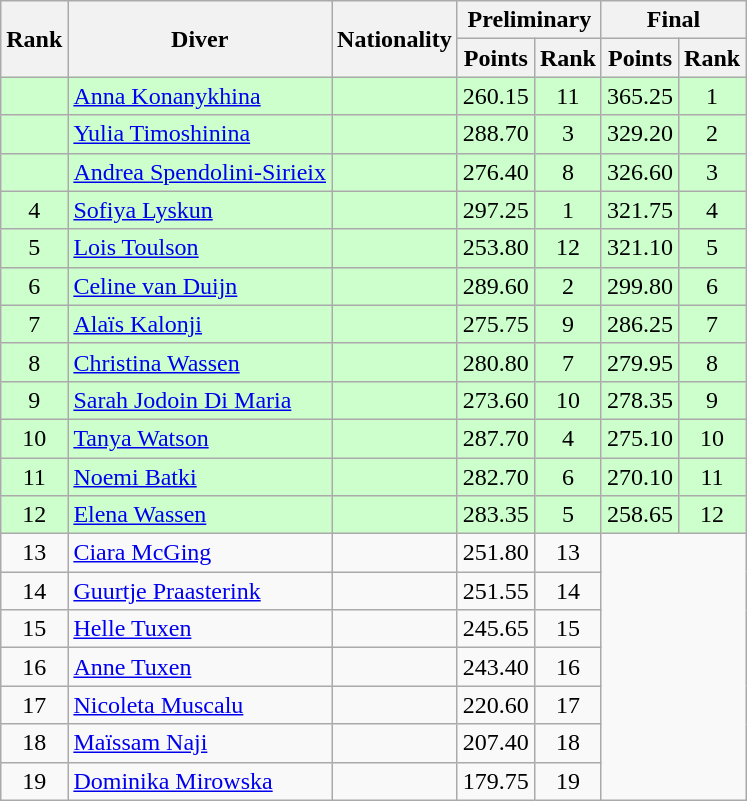<table class="wikitable sortable" style="text-align:center">
<tr>
<th rowspan=2>Rank</th>
<th rowspan=2>Diver</th>
<th rowspan=2>Nationality</th>
<th colspan=2>Preliminary</th>
<th colspan=2>Final</th>
</tr>
<tr>
<th>Points</th>
<th>Rank</th>
<th>Points</th>
<th>Rank</th>
</tr>
<tr bgcolor=ccffcc>
<td></td>
<td align=left><a href='#'>Anna Konanykhina</a></td>
<td align=left></td>
<td>260.15</td>
<td>11</td>
<td>365.25</td>
<td>1</td>
</tr>
<tr bgcolor=ccffcc>
<td></td>
<td align=left><a href='#'>Yulia Timoshinina</a></td>
<td align=left></td>
<td>288.70</td>
<td>3</td>
<td>329.20</td>
<td>2</td>
</tr>
<tr bgcolor=ccffcc>
<td></td>
<td align=left><a href='#'>Andrea Spendolini-Sirieix</a></td>
<td align=left></td>
<td>276.40</td>
<td>8</td>
<td>326.60</td>
<td>3</td>
</tr>
<tr bgcolor=ccffcc>
<td>4</td>
<td align=left><a href='#'>Sofiya Lyskun</a></td>
<td align=left></td>
<td>297.25</td>
<td>1</td>
<td>321.75</td>
<td>4</td>
</tr>
<tr bgcolor=ccffcc>
<td>5</td>
<td align=left><a href='#'>Lois Toulson</a></td>
<td align=left></td>
<td>253.80</td>
<td>12</td>
<td>321.10</td>
<td>5</td>
</tr>
<tr bgcolor=ccffcc>
<td>6</td>
<td align=left><a href='#'>Celine van Duijn</a></td>
<td align=left></td>
<td>289.60</td>
<td>2</td>
<td>299.80</td>
<td>6</td>
</tr>
<tr bgcolor=ccffcc>
<td>7</td>
<td align=left><a href='#'>Alaïs Kalonji</a></td>
<td align=left></td>
<td>275.75</td>
<td>9</td>
<td>286.25</td>
<td>7</td>
</tr>
<tr bgcolor=ccffcc>
<td>8</td>
<td align=left><a href='#'>Christina Wassen</a></td>
<td align=left></td>
<td>280.80</td>
<td>7</td>
<td>279.95</td>
<td>8</td>
</tr>
<tr bgcolor=ccffcc>
<td>9</td>
<td align=left><a href='#'>Sarah Jodoin Di Maria</a></td>
<td align=left></td>
<td>273.60</td>
<td>10</td>
<td>278.35</td>
<td>9</td>
</tr>
<tr bgcolor=ccffcc>
<td>10</td>
<td align=left><a href='#'>Tanya Watson</a></td>
<td align=left></td>
<td>287.70</td>
<td>4</td>
<td>275.10</td>
<td>10</td>
</tr>
<tr bgcolor=ccffcc>
<td>11</td>
<td align=left><a href='#'>Noemi Batki</a></td>
<td align=left></td>
<td>282.70</td>
<td>6</td>
<td>270.10</td>
<td>11</td>
</tr>
<tr bgcolor=ccffcc>
<td>12</td>
<td align=left><a href='#'>Elena Wassen</a></td>
<td align=left></td>
<td>283.35</td>
<td>5</td>
<td>258.65</td>
<td>12</td>
</tr>
<tr>
<td>13</td>
<td align=left><a href='#'>Ciara McGing</a></td>
<td align=left></td>
<td>251.80</td>
<td>13</td>
<td colspan=2 rowspan=7></td>
</tr>
<tr>
<td>14</td>
<td align=left><a href='#'>Guurtje Praasterink</a></td>
<td align="left"></td>
<td>251.55</td>
<td>14</td>
</tr>
<tr>
<td>15</td>
<td align=left><a href='#'>Helle Tuxen</a></td>
<td align=left></td>
<td>245.65</td>
<td>15</td>
</tr>
<tr>
<td>16</td>
<td align=left><a href='#'>Anne Tuxen</a></td>
<td align=left></td>
<td>243.40</td>
<td>16</td>
</tr>
<tr>
<td>17</td>
<td align=left><a href='#'>Nicoleta Muscalu</a></td>
<td align=left></td>
<td>220.60</td>
<td>17</td>
</tr>
<tr>
<td>18</td>
<td align=left><a href='#'>Maïssam Naji</a></td>
<td align=left></td>
<td>207.40</td>
<td>18</td>
</tr>
<tr>
<td>19</td>
<td align=left><a href='#'>Dominika Mirowska</a></td>
<td align=left></td>
<td>179.75</td>
<td>19</td>
</tr>
</table>
